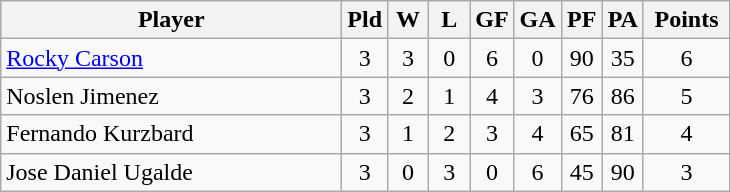<table class=wikitable style="text-align:center">
<tr>
<th width=220>Player</th>
<th width=20>Pld</th>
<th width=20>W</th>
<th width=20>L</th>
<th width=20>GF</th>
<th width=20>GA</th>
<th width=20>PF</th>
<th width=20>PA</th>
<th width=50>Points</th>
</tr>
<tr>
<td align=left> <a href='#'>Rocky Carson</a></td>
<td>3</td>
<td>3</td>
<td>0</td>
<td>6</td>
<td>0</td>
<td>90</td>
<td>35</td>
<td>6</td>
</tr>
<tr>
<td align=left> Noslen Jimenez</td>
<td>3</td>
<td>2</td>
<td>1</td>
<td>4</td>
<td>3</td>
<td>76</td>
<td>86</td>
<td>5</td>
</tr>
<tr>
<td align=left> Fernando Kurzbard</td>
<td>3</td>
<td>1</td>
<td>2</td>
<td>3</td>
<td>4</td>
<td>65</td>
<td>81</td>
<td>4</td>
</tr>
<tr>
<td align=left> Jose Daniel Ugalde</td>
<td>3</td>
<td>0</td>
<td>3</td>
<td>0</td>
<td>6</td>
<td>45</td>
<td>90</td>
<td>3</td>
</tr>
</table>
